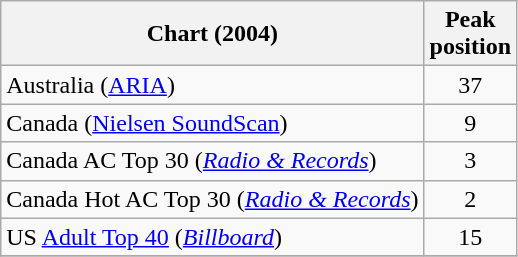<table class="wikitable sortable">
<tr>
<th align="left">Chart (2004)</th>
<th align="left">Peak<br>position</th>
</tr>
<tr>
<td align="left">Australia (<a href='#'>ARIA</a>)</td>
<td align="center">37</td>
</tr>
<tr>
<td align="left">Canada (<a href='#'>Nielsen SoundScan</a>)</td>
<td align="center">9</td>
</tr>
<tr>
<td>Canada AC Top 30 (<em><a href='#'>Radio & Records</a></em>)</td>
<td align="center">3</td>
</tr>
<tr>
<td>Canada Hot AC Top 30 (<em><a href='#'>Radio & Records</a></em>)</td>
<td align="center">2</td>
</tr>
<tr>
<td align="left">US <a href='#'>Adult Top 40</a> (<em><a href='#'>Billboard</a></em>)</td>
<td align="center">15</td>
</tr>
<tr>
</tr>
</table>
